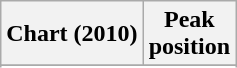<table class="wikitable sortable">
<tr>
<th align="left">Chart (2010)</th>
<th align="center">Peak<br>position</th>
</tr>
<tr>
</tr>
<tr>
</tr>
<tr>
</tr>
<tr>
</tr>
</table>
